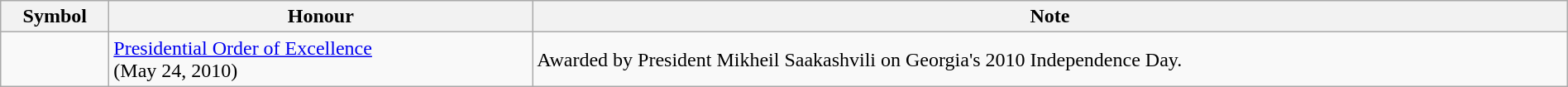<table class="wikitable" style="width:100%;">
<tr>
<th style="width:80px;">Symbol</th>
<th>Honour</th>
<th>Note</th>
</tr>
<tr>
<td></td>
<td><a href='#'>Presidential Order of Excellence</a><br>(May 24, 2010)</td>
<td>Awarded by President Mikheil Saakashvili on Georgia's 2010 Independence Day.</td>
</tr>
</table>
